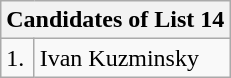<table class=wikitable>
<tr>
<th colspan=3>Candidates of List 14</th>
</tr>
<tr>
<td>1.</td>
<td>Ivan Kuzminsky</td>
</tr>
</table>
